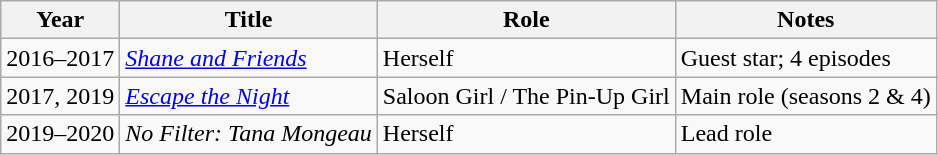<table class ="wikitable unsortable">
<tr>
<th>Year</th>
<th>Title</th>
<th>Role</th>
<th>Notes</th>
</tr>
<tr>
<td>2016–2017</td>
<td><em><a href='#'>Shane and Friends</a></em></td>
<td>Herself</td>
<td>Guest star; 4 episodes</td>
</tr>
<tr>
<td>2017, 2019</td>
<td><em><a href='#'>Escape the Night</a></em></td>
<td>Saloon Girl / The Pin-Up Girl</td>
<td>Main role (seasons 2 & 4)</td>
</tr>
<tr>
<td>2019–2020</td>
<td><em>No Filter: Tana Mongeau</em></td>
<td>Herself</td>
<td>Lead role</td>
</tr>
</table>
